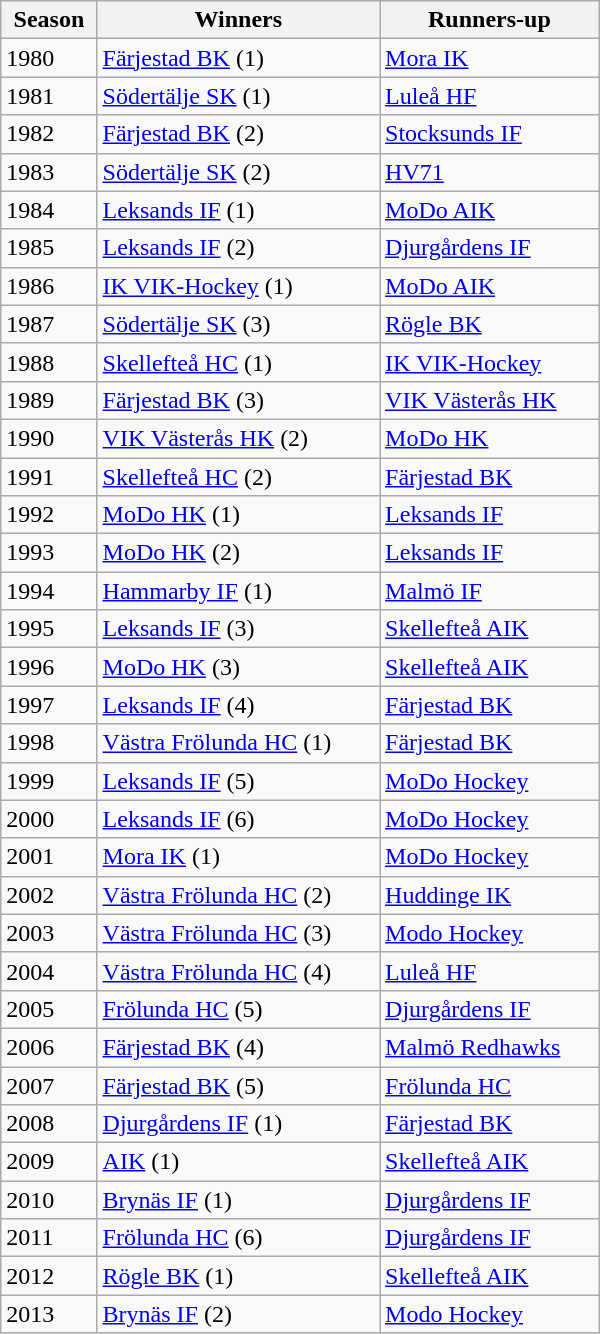<table class="wikitable sortable" style="width:400px;">
<tr>
<th>Season</th>
<th>Winners</th>
<th>Runners-up</th>
</tr>
<tr>
<td>1980</td>
<td><a href='#'>Färjestad BK</a> (1)</td>
<td><a href='#'>Mora IK</a></td>
</tr>
<tr>
<td>1981</td>
<td><a href='#'>Södertälje SK</a> (1)</td>
<td><a href='#'>Luleå HF</a></td>
</tr>
<tr>
<td>1982</td>
<td><a href='#'>Färjestad BK</a> (2)</td>
<td><a href='#'>Stocksunds IF</a></td>
</tr>
<tr>
<td>1983</td>
<td><a href='#'>Södertälje SK</a> (2)</td>
<td><a href='#'>HV71</a></td>
</tr>
<tr>
<td>1984</td>
<td><a href='#'>Leksands IF</a> (1)</td>
<td><a href='#'>MoDo AIK</a></td>
</tr>
<tr>
<td>1985</td>
<td><a href='#'>Leksands IF</a> (2)</td>
<td><a href='#'>Djurgårdens IF</a></td>
</tr>
<tr>
<td>1986</td>
<td><a href='#'>IK VIK-Hockey</a> (1)</td>
<td><a href='#'>MoDo AIK</a></td>
</tr>
<tr>
<td>1987</td>
<td><a href='#'>Södertälje SK</a> (3)</td>
<td><a href='#'>Rögle BK</a></td>
</tr>
<tr>
<td>1988</td>
<td><a href='#'>Skellefteå HC</a> (1)</td>
<td><a href='#'>IK VIK-Hockey</a></td>
</tr>
<tr>
<td>1989</td>
<td><a href='#'>Färjestad BK</a> (3)</td>
<td><a href='#'>VIK Västerås HK</a></td>
</tr>
<tr>
<td>1990</td>
<td><a href='#'>VIK Västerås HK</a> (2)</td>
<td><a href='#'>MoDo HK</a></td>
</tr>
<tr>
<td>1991</td>
<td><a href='#'>Skellefteå HC</a> (2)</td>
<td><a href='#'>Färjestad BK</a></td>
</tr>
<tr>
<td>1992</td>
<td><a href='#'>MoDo HK</a> (1)</td>
<td><a href='#'>Leksands IF</a></td>
</tr>
<tr>
<td>1993</td>
<td><a href='#'>MoDo HK</a> (2)</td>
<td><a href='#'>Leksands IF</a></td>
</tr>
<tr>
<td>1994</td>
<td><a href='#'>Hammarby IF</a> (1)</td>
<td><a href='#'>Malmö IF</a></td>
</tr>
<tr>
<td>1995</td>
<td><a href='#'>Leksands IF</a> (3)</td>
<td><a href='#'>Skellefteå AIK</a></td>
</tr>
<tr>
<td>1996</td>
<td><a href='#'>MoDo HK</a> (3)</td>
<td><a href='#'>Skellefteå AIK</a></td>
</tr>
<tr>
<td>1997</td>
<td><a href='#'>Leksands IF</a> (4)</td>
<td><a href='#'>Färjestad BK</a></td>
</tr>
<tr>
<td>1998</td>
<td><a href='#'>Västra Frölunda HC</a> (1)</td>
<td><a href='#'>Färjestad BK</a></td>
</tr>
<tr>
<td>1999</td>
<td><a href='#'>Leksands IF</a> (5)</td>
<td><a href='#'>MoDo Hockey</a></td>
</tr>
<tr>
<td>2000</td>
<td><a href='#'>Leksands IF</a> (6)</td>
<td><a href='#'>MoDo Hockey</a></td>
</tr>
<tr>
<td>2001</td>
<td><a href='#'>Mora IK</a> (1)</td>
<td><a href='#'>MoDo Hockey</a></td>
</tr>
<tr>
<td>2002</td>
<td><a href='#'>Västra Frölunda HC</a> (2)</td>
<td><a href='#'>Huddinge IK</a></td>
</tr>
<tr>
<td>2003</td>
<td><a href='#'>Västra Frölunda HC</a> (3)</td>
<td><a href='#'>Modo Hockey</a></td>
</tr>
<tr>
<td>2004</td>
<td><a href='#'>Västra Frölunda HC</a> (4)</td>
<td><a href='#'>Luleå HF</a></td>
</tr>
<tr>
<td>2005</td>
<td><a href='#'>Frölunda HC</a> (5)</td>
<td><a href='#'>Djurgårdens IF</a></td>
</tr>
<tr>
<td>2006</td>
<td><a href='#'>Färjestad BK</a> (4)</td>
<td><a href='#'>Malmö Redhawks</a></td>
</tr>
<tr>
<td>2007</td>
<td><a href='#'>Färjestad BK</a> (5)</td>
<td><a href='#'>Frölunda HC</a></td>
</tr>
<tr>
<td>2008</td>
<td><a href='#'>Djurgårdens IF</a> (1)</td>
<td><a href='#'>Färjestad BK</a></td>
</tr>
<tr>
<td>2009</td>
<td><a href='#'>AIK</a> (1)</td>
<td><a href='#'>Skellefteå AIK</a></td>
</tr>
<tr>
<td>2010</td>
<td><a href='#'>Brynäs IF</a> (1)</td>
<td><a href='#'>Djurgårdens IF</a></td>
</tr>
<tr>
<td>2011</td>
<td><a href='#'>Frölunda HC</a> (6)</td>
<td><a href='#'>Djurgårdens IF</a></td>
</tr>
<tr>
<td>2012</td>
<td><a href='#'>Rögle BK</a> (1)</td>
<td><a href='#'>Skellefteå AIK</a></td>
</tr>
<tr>
<td>2013</td>
<td><a href='#'>Brynäs IF</a> (2)</td>
<td><a href='#'>Modo Hockey</a></td>
</tr>
</table>
